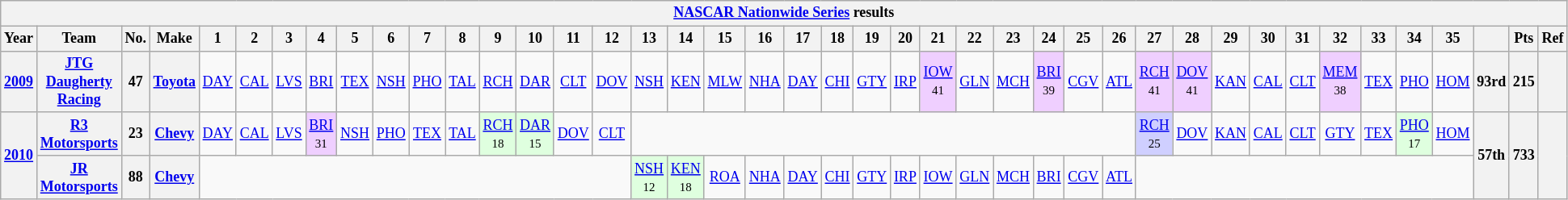<table class="wikitable" style="text-align:center; font-size:75%">
<tr>
<th colspan=42><a href='#'>NASCAR Nationwide Series</a> results</th>
</tr>
<tr>
<th>Year</th>
<th>Team</th>
<th>No.</th>
<th>Make</th>
<th>1</th>
<th>2</th>
<th>3</th>
<th>4</th>
<th>5</th>
<th>6</th>
<th>7</th>
<th>8</th>
<th>9</th>
<th>10</th>
<th>11</th>
<th>12</th>
<th>13</th>
<th>14</th>
<th>15</th>
<th>16</th>
<th>17</th>
<th>18</th>
<th>19</th>
<th>20</th>
<th>21</th>
<th>22</th>
<th>23</th>
<th>24</th>
<th>25</th>
<th>26</th>
<th>27</th>
<th>28</th>
<th>29</th>
<th>30</th>
<th>31</th>
<th>32</th>
<th>33</th>
<th>34</th>
<th>35</th>
<th></th>
<th>Pts</th>
<th>Ref</th>
</tr>
<tr>
<th><a href='#'>2009</a></th>
<th><a href='#'>JTG Daugherty Racing</a></th>
<th>47</th>
<th><a href='#'>Toyota</a></th>
<td><a href='#'>DAY</a></td>
<td><a href='#'>CAL</a></td>
<td><a href='#'>LVS</a></td>
<td><a href='#'>BRI</a></td>
<td><a href='#'>TEX</a></td>
<td><a href='#'>NSH</a></td>
<td><a href='#'>PHO</a></td>
<td><a href='#'>TAL</a></td>
<td><a href='#'>RCH</a></td>
<td><a href='#'>DAR</a></td>
<td><a href='#'>CLT</a></td>
<td><a href='#'>DOV</a></td>
<td><a href='#'>NSH</a></td>
<td><a href='#'>KEN</a></td>
<td><a href='#'>MLW</a></td>
<td><a href='#'>NHA</a></td>
<td><a href='#'>DAY</a></td>
<td><a href='#'>CHI</a></td>
<td><a href='#'>GTY</a></td>
<td><a href='#'>IRP</a></td>
<td style="background:#EFCFFF;"><a href='#'>IOW</a><br><small>41</small></td>
<td><a href='#'>GLN</a></td>
<td><a href='#'>MCH</a></td>
<td style="background:#EFCFFF;"><a href='#'>BRI</a><br><small>39</small></td>
<td><a href='#'>CGV</a></td>
<td><a href='#'>ATL</a></td>
<td style="background:#EFCFFF;"><a href='#'>RCH</a><br><small>41</small></td>
<td style="background:#EFCFFF;"><a href='#'>DOV</a><br><small>41</small></td>
<td><a href='#'>KAN</a></td>
<td><a href='#'>CAL</a></td>
<td><a href='#'>CLT</a></td>
<td style="background:#EFCFFF;"><a href='#'>MEM</a><br><small>38</small></td>
<td><a href='#'>TEX</a></td>
<td><a href='#'>PHO</a></td>
<td><a href='#'>HOM</a></td>
<th>93rd</th>
<th>215</th>
<th></th>
</tr>
<tr>
<th rowspan=2><a href='#'>2010</a></th>
<th><a href='#'>R3 Motorsports</a></th>
<th>23</th>
<th><a href='#'>Chevy</a></th>
<td><a href='#'>DAY</a></td>
<td><a href='#'>CAL</a></td>
<td><a href='#'>LVS</a></td>
<td style="background:#EFCFFF;"><a href='#'>BRI</a><br><small>31</small></td>
<td><a href='#'>NSH</a></td>
<td><a href='#'>PHO</a></td>
<td><a href='#'>TEX</a></td>
<td><a href='#'>TAL</a></td>
<td style="background:#DFFFDF;"><a href='#'>RCH</a><br><small>18</small></td>
<td style="background:#DFFFDF;"><a href='#'>DAR</a><br><small>15</small></td>
<td><a href='#'>DOV</a></td>
<td><a href='#'>CLT</a></td>
<td colspan=14></td>
<td style="background:#CFCFFF;"><a href='#'>RCH</a><br><small>25</small></td>
<td><a href='#'>DOV</a></td>
<td><a href='#'>KAN</a></td>
<td><a href='#'>CAL</a></td>
<td><a href='#'>CLT</a></td>
<td><a href='#'>GTY</a></td>
<td><a href='#'>TEX</a></td>
<td style="background:#DFFFDF;"><a href='#'>PHO</a><br><small>17</small></td>
<td><a href='#'>HOM</a></td>
<th rowspan=2>57th</th>
<th rowspan=2>733</th>
<th rowspan=2></th>
</tr>
<tr>
<th><a href='#'>JR Motorsports</a></th>
<th>88</th>
<th><a href='#'>Chevy</a></th>
<td colspan=12></td>
<td style="background:#DFFFDF;"><a href='#'>NSH</a><br><small>12</small></td>
<td style="background:#DFFFDF;"><a href='#'>KEN</a><br><small>18</small></td>
<td><a href='#'>ROA</a></td>
<td><a href='#'>NHA</a></td>
<td><a href='#'>DAY</a></td>
<td><a href='#'>CHI</a></td>
<td><a href='#'>GTY</a></td>
<td><a href='#'>IRP</a></td>
<td><a href='#'>IOW</a></td>
<td><a href='#'>GLN</a></td>
<td><a href='#'>MCH</a></td>
<td><a href='#'>BRI</a></td>
<td><a href='#'>CGV</a></td>
<td><a href='#'>ATL</a></td>
<td colspan=9></td>
</tr>
</table>
